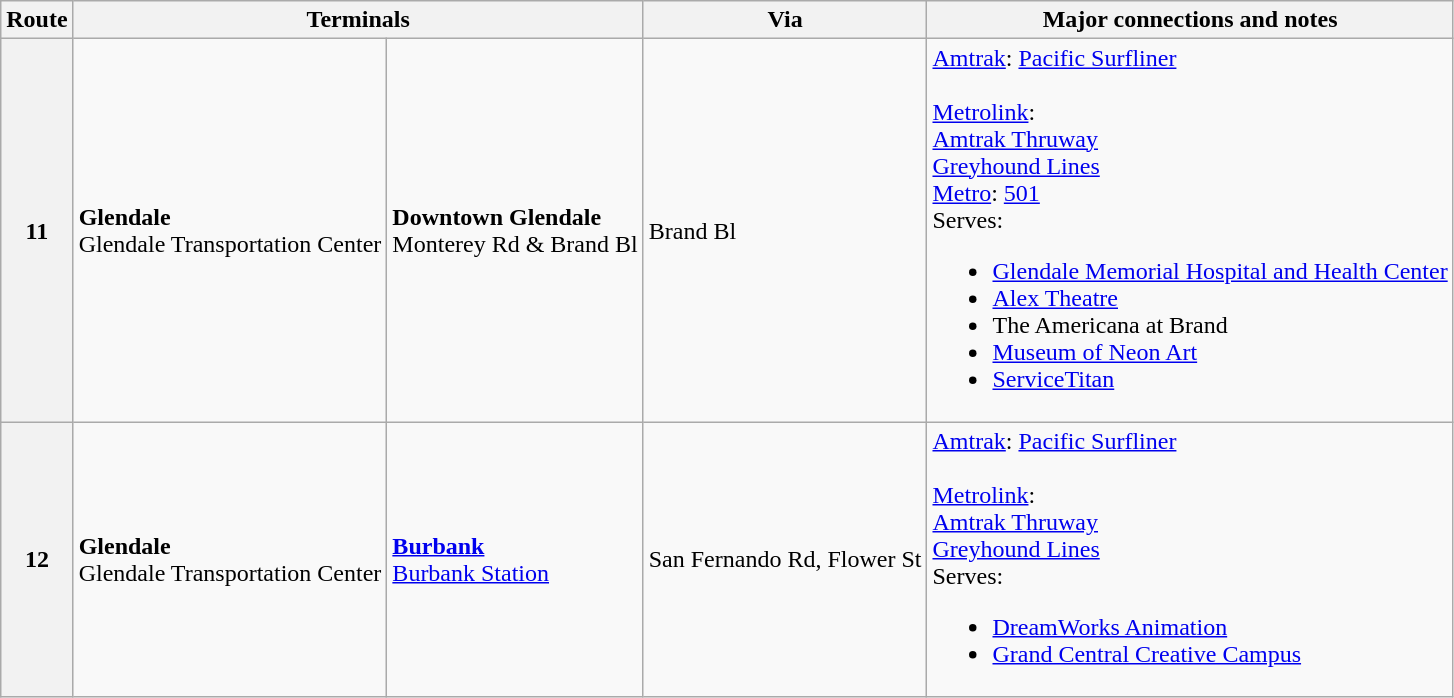<table class="wikitable">
<tr>
<th>Route</th>
<th colspan="2">Terminals</th>
<th>Via</th>
<th>Major connections and notes</th>
</tr>
<tr>
<th>11</th>
<td><strong>Glendale</strong> <br>Glendale Transportation Center</td>
<td><strong>Downtown Glendale</strong> <br>Monterey Rd & Brand Bl</td>
<td>Brand Bl</td>
<td><a href='#'>Amtrak</a>: <a href='#'>Pacific Surfliner</a><br><br> <a href='#'>Metrolink</a>:  <br>
<a href='#'>Amtrak Thruway</a><br>
<a href='#'>Greyhound Lines</a><br>
 <a href='#'>Metro</a>: <a href='#'>501</a><br>
Serves:<ul><li><a href='#'>Glendale Memorial Hospital and Health Center</a></li><li><a href='#'>Alex Theatre</a></li><li>The Americana at Brand</li><li><a href='#'>Museum of Neon Art</a></li><li><a href='#'>ServiceTitan</a></li></ul></td>
</tr>
<tr>
<th>12</th>
<td><strong>Glendale</strong> <br>Glendale Transportation Center</td>
<td><strong><a href='#'>Burbank</a></strong> <br><a href='#'>Burbank Station</a></td>
<td>San Fernando Rd, Flower St</td>
<td><a href='#'>Amtrak</a>: <a href='#'>Pacific Surfliner</a><br><br> <a href='#'>Metrolink</a>:  <br>
<a href='#'>Amtrak Thruway</a><br>
<a href='#'>Greyhound Lines</a><br>
Serves:<ul><li><a href='#'>DreamWorks Animation</a></li><li><a href='#'>Grand Central Creative Campus</a></li></ul></td>
</tr>
</table>
